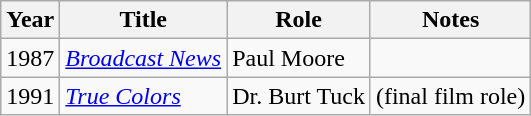<table class="wikitable">
<tr>
<th>Year</th>
<th>Title</th>
<th>Role</th>
<th>Notes</th>
</tr>
<tr>
<td>1987</td>
<td><em><a href='#'>Broadcast News</a></em></td>
<td>Paul Moore</td>
<td></td>
</tr>
<tr>
<td>1991</td>
<td><em><a href='#'>True Colors</a></em></td>
<td>Dr. Burt Tuck</td>
<td>(final film role)</td>
</tr>
</table>
